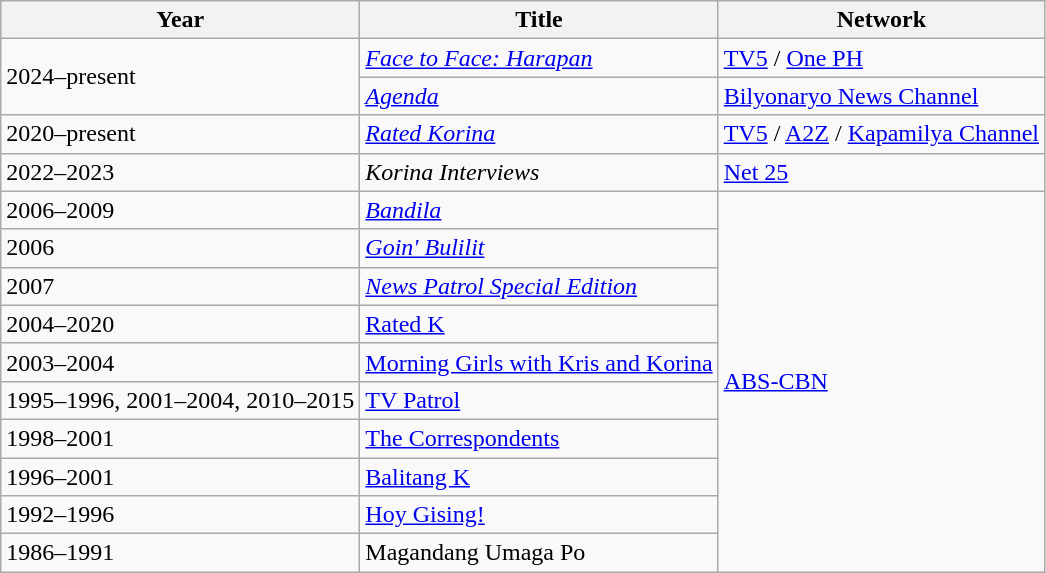<table class="wikitable">
<tr>
<th>Year</th>
<th>Title</th>
<th>Network</th>
</tr>
<tr>
<td rowspan="2">2024–present</td>
<td><em><a href='#'>Face to Face: Harapan</a></em></td>
<td><a href='#'>TV5</a> / <a href='#'>One PH</a></td>
</tr>
<tr>
<td><em><a href='#'>Agenda</a></em></td>
<td><a href='#'>Bilyonaryo News Channel</a></td>
</tr>
<tr>
<td>2020–present</td>
<td><em><a href='#'>Rated Korina</a></em></td>
<td><a href='#'>TV5</a> / <a href='#'>A2Z</a> / <a href='#'>Kapamilya Channel</a></td>
</tr>
<tr>
<td>2022–2023</td>
<td><em>Korina Interviews</em></td>
<td><a href='#'>Net 25</a></td>
</tr>
<tr>
<td>2006–2009</td>
<td><em><a href='#'>Bandila</a></em></td>
<td rowspan="10"><a href='#'>ABS-CBN</a></td>
</tr>
<tr>
<td>2006</td>
<td><em><a href='#'>Goin' Bulilit</a></em></td>
</tr>
<tr>
<td>2007</td>
<td><em><a href='#'>News Patrol Special Edition</a></td>
</tr>
<tr>
<td>2004–2020</td>
<td></em><a href='#'>Rated K</a><em></td>
</tr>
<tr>
<td>2003–2004</td>
<td></em><a href='#'>Morning Girls with Kris and Korina</a><em></td>
</tr>
<tr>
<td>1995–1996, 2001–2004, 2010–2015</td>
<td></em><a href='#'>TV Patrol</a><em></td>
</tr>
<tr>
<td>1998–2001</td>
<td></em><a href='#'>The Correspondents</a><em></td>
</tr>
<tr>
<td>1996–2001</td>
<td></em><a href='#'>Balitang K</a><em></td>
</tr>
<tr>
<td>1992–1996</td>
<td></em><a href='#'>Hoy Gising!</a><em></td>
</tr>
<tr>
<td>1986–1991</td>
<td></em>Magandang Umaga Po<em></td>
</tr>
</table>
